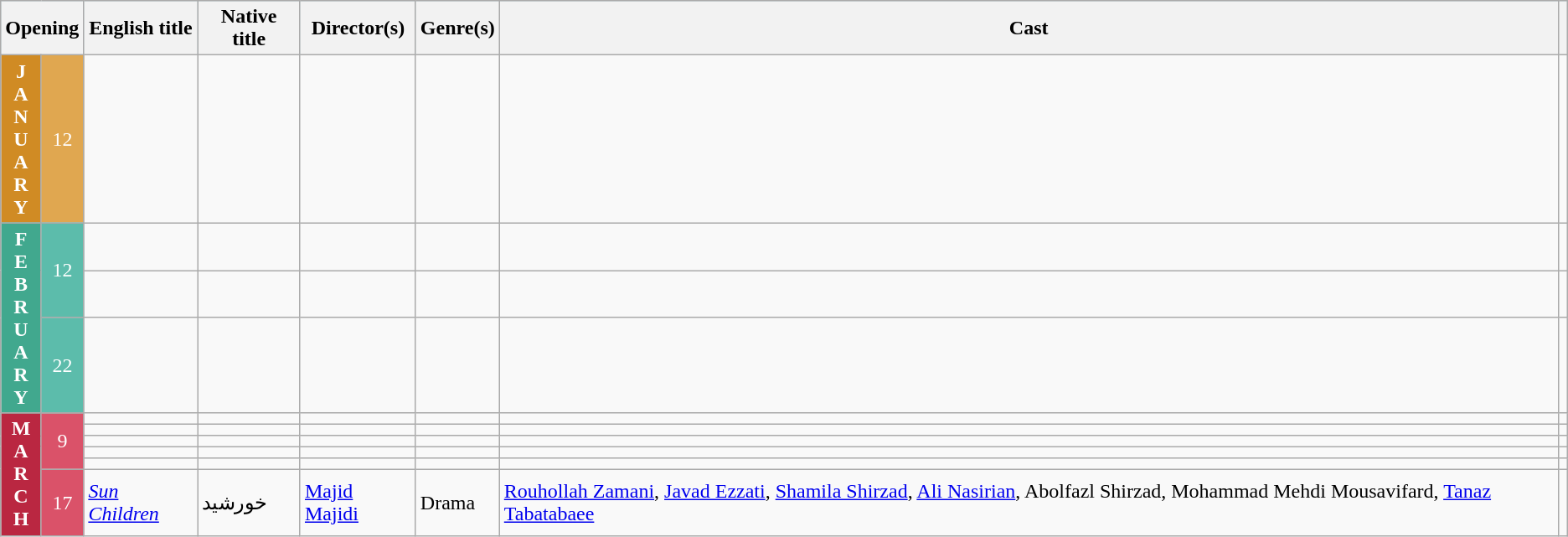<table class="wikitable sortable">
<tr style="background:#b0e0e6; text-align:center">
<th colspan="2">Opening</th>
<th>English title</th>
<th>Native title</th>
<th>Director(s)</th>
<th>Genre(s)</th>
<th>Cast</th>
<th></th>
</tr>
<tr>
<th style="text-align:center; background:#D08B24; color:white;">J<br>A<br>N<br>U<br>A<br>R<br>Y</th>
<td rowspan="1" style="text-align:center; background:#E0A750; color:white;">12</td>
<td></td>
<td></td>
<td></td>
<td></td>
<td></td>
<td></td>
</tr>
<tr February!>
<th rowspan="3" style="text-align:center; background:#41A88E; color:white;">F<br>E<br>B<br>R<br>U<br>A<br>R<br>Y</th>
<td rowspan="2" style="text-align:center; background:#5CBCAB; color:white;">12</td>
<td></td>
<td></td>
<td></td>
<td></td>
<td></td>
<td></td>
</tr>
<tr>
<td></td>
<td></td>
<td></td>
<td></td>
<td></td>
<td></td>
</tr>
<tr>
<td rowspan="1" style="text-align:center; background:#5CBCAB; color:white;">22</td>
<td></td>
<td></td>
<td></td>
<td></td>
<td></td>
<td></td>
</tr>
<tr>
<th rowspan="6" style="text-align:center; background:#BA2741; color:white;">M<br>A<br>R<br>C<br>H</th>
<td rowspan="5" style="text-align:center; background:#DA5269; color:white;">9</td>
<td></td>
<td></td>
<td></td>
<td></td>
<td></td>
<td></td>
</tr>
<tr>
<td></td>
<td></td>
<td></td>
<td></td>
<td></td>
<td></td>
</tr>
<tr>
<td></td>
<td></td>
<td></td>
<td></td>
<td></td>
<td></td>
</tr>
<tr>
<td></td>
<td></td>
<td></td>
<td></td>
<td></td>
<td></td>
</tr>
<tr>
<td></td>
<td></td>
<td></td>
<td></td>
<td></td>
<td></td>
</tr>
<tr>
<td rowspan="1" style="text-align:center; background:#DA5269; color:white;">17</td>
<td><em><a href='#'>Sun Children</a></em></td>
<td>خورشید</td>
<td><a href='#'>Majid Majidi</a></td>
<td>Drama</td>
<td><a href='#'>Rouhollah Zamani</a>, <a href='#'>Javad Ezzati</a>, <a href='#'>Shamila Shirzad</a>, <a href='#'>Ali Nasirian</a>, Abolfazl Shirzad, Mohammad Mehdi Mousavifard, <a href='#'>Tanaz Tabatabaee</a></td>
<td></td>
</tr>
</table>
